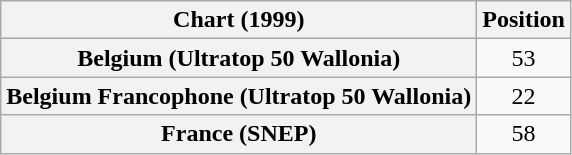<table class="wikitable sortable plainrowheaders" style="text-align:center">
<tr>
<th scope="col">Chart (1999)</th>
<th scope="col">Position</th>
</tr>
<tr>
<th scope="row">Belgium (Ultratop 50 Wallonia)</th>
<td>53</td>
</tr>
<tr>
<th scope="row">Belgium Francophone (Ultratop 50 Wallonia)</th>
<td>22</td>
</tr>
<tr>
<th scope="row">France (SNEP)</th>
<td>58</td>
</tr>
</table>
